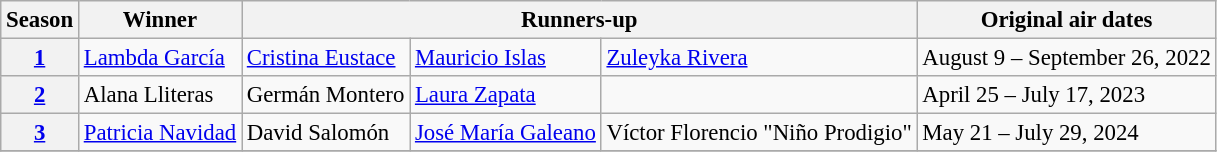<table class="wikitable" style="text-align:left; font-size:95%">
<tr>
<th scope="col">Season</th>
<th scope="col">Winner</th>
<th scope="col" colspan=3>Runners-up</th>
<th scope="col">Original air dates</th>
</tr>
<tr>
<th scope="row"><a href='#'>1</a></th>
<td><a href='#'>Lambda García</a></td>
<td><a href='#'>Cristina Eustace</a></td>
<td><a href='#'>Mauricio Islas</a></td>
<td><a href='#'>Zuleyka Rivera</a></td>
<td>August 9 – September 26, 2022</td>
</tr>
<tr>
<th scope="row"><a href='#'>2</a></th>
<td>Alana Lliteras</td>
<td>Germán Montero</td>
<td><a href='#'>Laura Zapata</a></td>
<td></td>
<td>April 25 – July 17, 2023</td>
</tr>
<tr>
<th scope="row"><a href='#'>3</a></th>
<td><a href='#'>Patricia Navidad</a></td>
<td>David Salomón</td>
<td><a href='#'>José María Galeano</a></td>
<td>Víctor Florencio "Niño Prodigio"</td>
<td>May 21 – July 29, 2024</td>
</tr>
<tr>
</tr>
</table>
